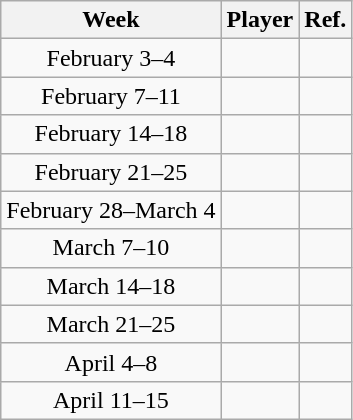<table class="wikitable">
<tr>
<th>Week</th>
<th>Player</th>
<th>Ref.</th>
</tr>
<tr>
<td align=center>February 3–4</td>
<td></td>
<td align=center></td>
</tr>
<tr>
<td align=center>February 7–11</td>
<td></td>
<td align=center></td>
</tr>
<tr>
<td align=center>February 14–18</td>
<td></td>
<td align=center></td>
</tr>
<tr>
<td align=center>February 21–25</td>
<td></td>
<td align=center></td>
</tr>
<tr>
<td align=center>February 28–March 4</td>
<td></td>
<td align=center></td>
</tr>
<tr>
<td align=center>March 7–10</td>
<td></td>
<td align=center></td>
</tr>
<tr>
<td align=center>March 14–18</td>
<td></td>
<td align=center></td>
</tr>
<tr>
<td align=center>March 21–25</td>
<td></td>
<td align=center></td>
</tr>
<tr>
<td align=center>April 4–8</td>
<td></td>
<td align=center></td>
</tr>
<tr>
<td align=center>April 11–15</td>
<td></td>
<td align=center></td>
</tr>
</table>
